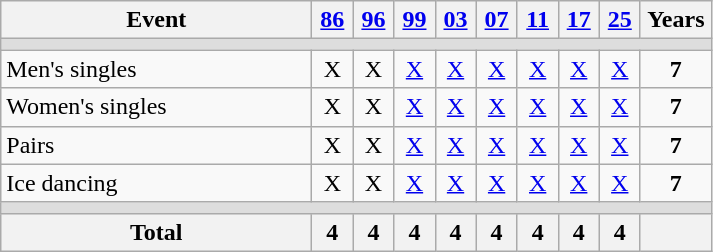<table class="wikitable" style="text-align:center">
<tr>
<th width=200>Event</th>
<th width=20><a href='#'>86</a></th>
<th width=20><a href='#'>96</a></th>
<th width=20><a href='#'>99</a></th>
<th width=20><a href='#'>03</a></th>
<th width=20><a href='#'>07</a></th>
<th width=20><a href='#'>11</a></th>
<th width=20><a href='#'>17</a></th>
<th width=20><a href='#'>25</a></th>
<th width=40>Years</th>
</tr>
<tr bgcolor=#DDDDDD>
<td colspan=10></td>
</tr>
<tr>
<td align=left>Men's singles</td>
<td>X</td>
<td>X</td>
<td><a href='#'>X</a></td>
<td><a href='#'>X</a></td>
<td><a href='#'>X</a></td>
<td><a href='#'>X</a></td>
<td><a href='#'>X</a></td>
<td><a href='#'>X</a></td>
<td><strong>7</strong></td>
</tr>
<tr>
<td align=left>Women's singles</td>
<td>X</td>
<td>X</td>
<td><a href='#'>X</a></td>
<td><a href='#'>X</a></td>
<td><a href='#'>X</a></td>
<td><a href='#'>X</a></td>
<td><a href='#'>X</a></td>
<td><a href='#'>X</a></td>
<td><strong>7</strong></td>
</tr>
<tr>
<td align=left>Pairs</td>
<td>X</td>
<td>X</td>
<td><a href='#'>X</a></td>
<td><a href='#'>X</a></td>
<td><a href='#'>X</a></td>
<td><a href='#'>X</a></td>
<td><a href='#'>X</a></td>
<td><a href='#'>X</a></td>
<td><strong>7</strong></td>
</tr>
<tr>
<td align=left>Ice dancing</td>
<td>X</td>
<td>X</td>
<td><a href='#'>X</a></td>
<td><a href='#'>X</a></td>
<td><a href='#'>X</a></td>
<td><a href='#'>X</a></td>
<td><a href='#'>X</a></td>
<td><a href='#'>X</a></td>
<td><strong>7</strong></td>
</tr>
<tr bgcolor=#DDDDDD>
<td colspan=10></td>
</tr>
<tr>
<th>Total</th>
<th>4</th>
<th>4</th>
<th>4</th>
<th>4</th>
<th>4</th>
<th>4</th>
<th>4</th>
<th>4</th>
<th></th>
</tr>
</table>
